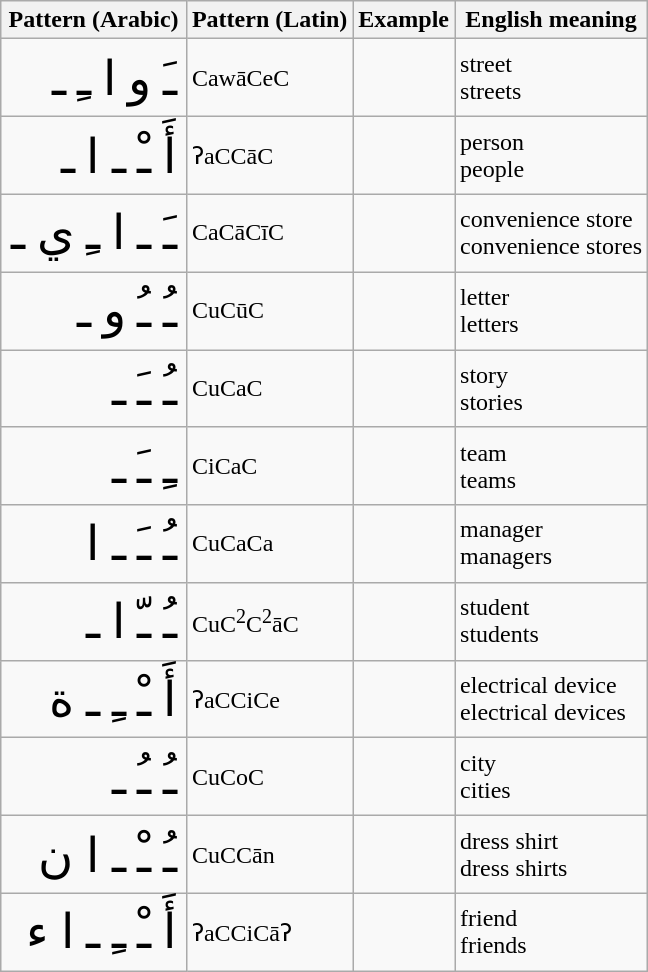<table class="wikitable">
<tr>
<th>Pattern (Arabic)</th>
<th>Pattern (Latin)</th>
<th>Example</th>
<th>English meaning</th>
</tr>
<tr>
<td style="font-size:2em; text-align:right;">ـَ و ا ـِ ـ</td>
<td>CawāCeC</td>
<td>  <br>  </td>
<td>street <br> streets</td>
</tr>
<tr>
<td style="font-size:2em; text-align:right;">أَ ـْ ـ ا ـ</td>
<td>ʔaCCāC</td>
<td>  <br>  </td>
<td>person <br> people</td>
</tr>
<tr>
<td style="font-size:2em; text-align:right;">ـَ ـ ا ـِ ي ـ</td>
<td>CaCāCīC</td>
<td>  <br>  </td>
<td>convenience store <br> convenience stores</td>
</tr>
<tr>
<td style="font-size:2em; text-align:right;">ـُ ـُ و ـ</td>
<td>CuCūC</td>
<td>  <br>  </td>
<td>letter <br> letters</td>
</tr>
<tr>
<td style="font-size:2em; text-align:right;">ـُ ـَ ـ</td>
<td>CuCaC</td>
<td>  <br>  </td>
<td>story <br> stories</td>
</tr>
<tr>
<td style="font-size:2em; text-align:right;">ـِ ـَ ـ</td>
<td>CiCaC</td>
<td>  <br>  </td>
<td>team <br> teams</td>
</tr>
<tr>
<td style="font-size:2em; text-align:right;">ـُ ـَ ـ ا</td>
<td>CuCaCa</td>
<td>  <br>  </td>
<td>manager <br> managers</td>
</tr>
<tr>
<td style="font-size:2em; text-align:right;">ـُ ـّ ا ـ</td>
<td>CuC<sup>2</sup>C<sup>2</sup>āC</td>
<td>  <br>  </td>
<td>student <br> students</td>
</tr>
<tr>
<td style="font-size:2em; text-align:right;">أَ ـْ ـِ ـ ة</td>
<td>ʔaCCiCe</td>
<td>  <br>  </td>
<td>electrical device <br> electrical devices</td>
</tr>
<tr>
<td style="font-size:2em; text-align:right;">ـُ ـُ ـ</td>
<td>CuCoC</td>
<td>  <br>  </td>
<td>city <br> cities</td>
</tr>
<tr>
<td style="font-size:2em; text-align:right;">ـُ ـْ ـ ا ن</td>
<td>CuCCān</td>
<td>  <br>  </td>
<td>dress shirt <br> dress shirts</td>
</tr>
<tr>
<td style="font-size:2em; text-align:right;">أَ ـْ ـِ ـ ا ء</td>
<td>ʔaCCiCāʔ</td>
<td>  <br>  </td>
<td>friend <br> friends</td>
</tr>
</table>
